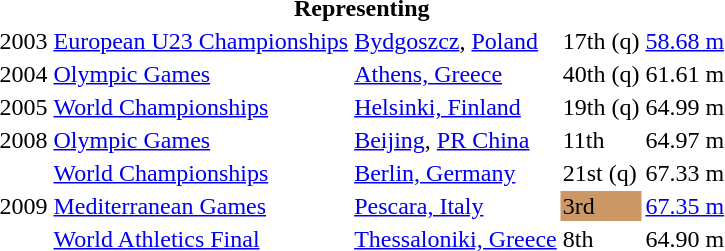<table>
<tr>
<th colspan="5">Representing </th>
</tr>
<tr>
<td>2003</td>
<td><a href='#'>European U23 Championships</a></td>
<td><a href='#'>Bydgoszcz</a>, <a href='#'>Poland</a></td>
<td>17th (q)</td>
<td><a href='#'>58.68 m</a></td>
</tr>
<tr>
<td>2004</td>
<td><a href='#'>Olympic Games</a></td>
<td><a href='#'>Athens, Greece</a></td>
<td>40th (q)</td>
<td>61.61 m</td>
</tr>
<tr>
<td>2005</td>
<td><a href='#'>World Championships</a></td>
<td><a href='#'>Helsinki, Finland</a></td>
<td>19th (q)</td>
<td>64.99 m</td>
</tr>
<tr>
<td>2008</td>
<td><a href='#'>Olympic Games</a></td>
<td><a href='#'>Beijing</a>, <a href='#'>PR China</a></td>
<td>11th</td>
<td>64.97 m</td>
</tr>
<tr>
<td rowspan=3>2009</td>
<td><a href='#'>World Championships</a></td>
<td><a href='#'>Berlin, Germany</a></td>
<td>21st (q)</td>
<td>67.33 m</td>
</tr>
<tr>
<td><a href='#'>Mediterranean Games</a></td>
<td><a href='#'>Pescara, Italy</a></td>
<td bgcolor="cc9966">3rd</td>
<td><a href='#'>67.35 m</a></td>
</tr>
<tr>
<td><a href='#'>World Athletics Final</a></td>
<td><a href='#'>Thessaloniki, Greece</a></td>
<td>8th</td>
<td>64.90 m</td>
</tr>
</table>
